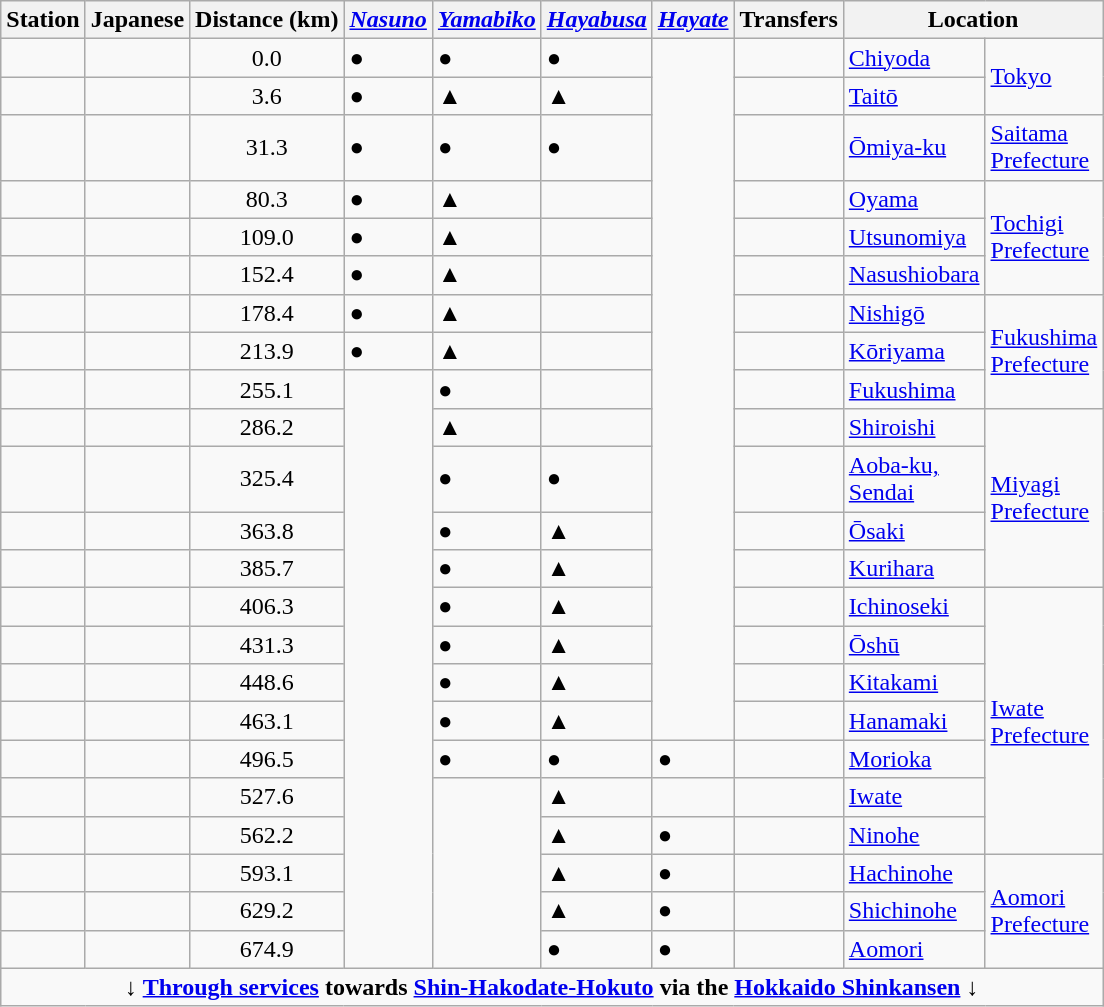<table class="wikitable">
<tr>
<th>Station</th>
<th>Japanese</th>
<th>Distance (km)</th>
<th><em><a href='#'>Nasuno</a></em></th>
<th><em><a href='#'>Yamabiko</a></em></th>
<th><em><a href='#'>Hayabusa</a></em></th>
<th><em><a href='#'>Hayate</a></em></th>
<th>Transfers</th>
<th colspan="2">Location</th>
</tr>
<tr>
<td></td>
<td></td>
<td align="center">0.0</td>
<td>●</td>
<td>●</td>
<td>●</td>
<td rowspan="17"></td>
<td></td>
<td><a href='#'>Chiyoda</a></td>
<td rowspan="2"><a href='#'>Tokyo</a></td>
</tr>
<tr>
<td></td>
<td></td>
<td align="center">3.6</td>
<td>●</td>
<td>▲</td>
<td>▲</td>
<td></td>
<td><a href='#'>Taitō</a></td>
</tr>
<tr>
<td></td>
<td></td>
<td align="center">31.3</td>
<td>●</td>
<td>●</td>
<td>●</td>
<td></td>
<td><a href='#'>Ōmiya-ku</a></td>
<td><a href='#'>Saitama<br>Prefecture</a></td>
</tr>
<tr>
<td></td>
<td></td>
<td align="center">80.3</td>
<td>●</td>
<td>▲</td>
<td></td>
<td></td>
<td><a href='#'>Oyama</a></td>
<td rowspan="3"><a href='#'>Tochigi<br>Prefecture</a></td>
</tr>
<tr>
<td></td>
<td></td>
<td align="center">109.0</td>
<td>●</td>
<td>▲</td>
<td></td>
<td></td>
<td><a href='#'>Utsunomiya</a></td>
</tr>
<tr>
<td></td>
<td></td>
<td align="center">152.4</td>
<td>●</td>
<td>▲</td>
<td></td>
<td></td>
<td><a href='#'>Nasushiobara</a></td>
</tr>
<tr>
<td></td>
<td></td>
<td align="center">178.4</td>
<td>●</td>
<td>▲</td>
<td></td>
<td></td>
<td><a href='#'>Nishigō</a></td>
<td rowspan="3"><a href='#'>Fukushima<br>Prefecture</a></td>
</tr>
<tr>
<td></td>
<td></td>
<td align="center">213.9</td>
<td>●</td>
<td>▲</td>
<td></td>
<td></td>
<td><a href='#'>Kōriyama</a></td>
</tr>
<tr>
<td></td>
<td></td>
<td align="center">255.1</td>
<td rowspan="15"></td>
<td>●</td>
<td></td>
<td></td>
<td><a href='#'>Fukushima</a></td>
</tr>
<tr>
<td></td>
<td></td>
<td align="center">286.2</td>
<td>▲</td>
<td></td>
<td></td>
<td><a href='#'>Shiroishi</a></td>
<td rowspan="4"><a href='#'>Miyagi<br>Prefecture</a></td>
</tr>
<tr>
<td></td>
<td></td>
<td align="center">325.4</td>
<td>●</td>
<td>●</td>
<td></td>
<td><a href='#'>Aoba-ku,<br>Sendai</a></td>
</tr>
<tr>
<td></td>
<td></td>
<td align="center">363.8</td>
<td>●</td>
<td>▲</td>
<td></td>
<td><a href='#'>Ōsaki</a></td>
</tr>
<tr>
<td></td>
<td></td>
<td align="center">385.7</td>
<td>●</td>
<td>▲</td>
<td></td>
<td><a href='#'>Kurihara</a></td>
</tr>
<tr>
<td></td>
<td></td>
<td align="center">406.3</td>
<td>●</td>
<td>▲</td>
<td></td>
<td><a href='#'>Ichinoseki</a></td>
<td rowspan="7"><a href='#'>Iwate<br>Prefecture</a></td>
</tr>
<tr>
<td></td>
<td></td>
<td align="center">431.3</td>
<td>●</td>
<td>▲</td>
<td></td>
<td><a href='#'>Ōshū</a></td>
</tr>
<tr>
<td></td>
<td></td>
<td align="center">448.6</td>
<td>●</td>
<td>▲</td>
<td></td>
<td><a href='#'>Kitakami</a></td>
</tr>
<tr>
<td></td>
<td></td>
<td align="center">463.1</td>
<td>●</td>
<td>▲</td>
<td></td>
<td><a href='#'>Hanamaki</a></td>
</tr>
<tr>
<td></td>
<td></td>
<td align="center">496.5</td>
<td>●</td>
<td>●</td>
<td>●</td>
<td></td>
<td><a href='#'>Morioka</a></td>
</tr>
<tr>
<td></td>
<td></td>
<td align="center">527.6</td>
<td rowspan="5"></td>
<td>▲</td>
<td></td>
<td></td>
<td><a href='#'>Iwate</a></td>
</tr>
<tr>
<td></td>
<td></td>
<td align="center">562.2</td>
<td>▲</td>
<td>●</td>
<td></td>
<td><a href='#'>Ninohe</a></td>
</tr>
<tr>
<td></td>
<td></td>
<td align="center">593.1</td>
<td>▲</td>
<td>●</td>
<td></td>
<td><a href='#'>Hachinohe</a></td>
<td rowspan="3"><a href='#'>Aomori<br>Prefecture</a></td>
</tr>
<tr>
<td></td>
<td></td>
<td align="center">629.2</td>
<td>▲</td>
<td>●</td>
<td></td>
<td><a href='#'>Shichinohe</a></td>
</tr>
<tr>
<td></td>
<td></td>
<td align="center">674.9</td>
<td>●</td>
<td>●</td>
<td></td>
<td><a href='#'>Aomori</a></td>
</tr>
<tr>
<td colspan="10" align="center"><strong>↓ <a href='#'>Through services</a> towards <a href='#'>Shin-Hakodate-Hokuto</a> via the <a href='#'>Hokkaido Shinkansen</a> ↓</strong></td>
</tr>
</table>
